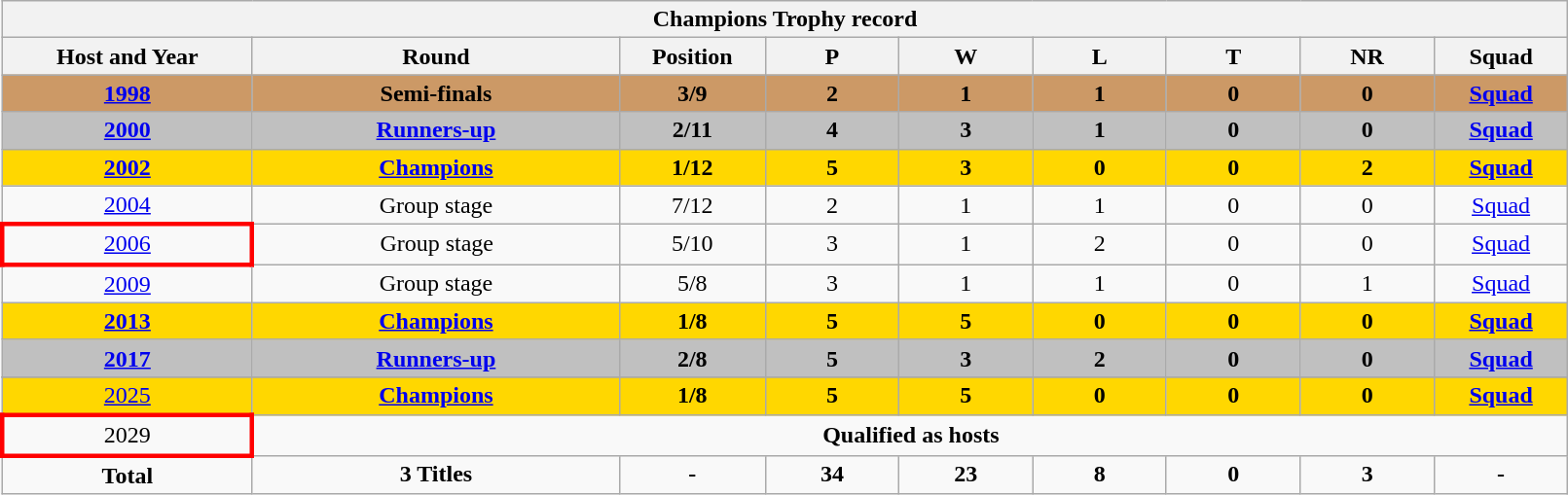<table class="wikitable" style="text-align: center; width:85%">
<tr>
<th colspan=9>Champions Trophy record</th>
</tr>
<tr>
<th width=100>Host and Year</th>
<th width=150>Round</th>
<th width=50>Position</th>
<th width=50>P</th>
<th width=50>W</th>
<th width=50>L</th>
<th width=50>T</th>
<th width=50>NR</th>
<th width=50>Squad</th>
</tr>
<tr style="background:#cc9966;">
<td> <strong><a href='#'>1998</a></strong></td>
<td><strong>Semi-finals</strong></td>
<td><strong>3/9</strong></td>
<td><strong>2</strong></td>
<td><strong>1</strong></td>
<td><strong>1</strong></td>
<td><strong>0</strong></td>
<td><strong>0</strong></td>
<td><strong><a href='#'>Squad</a></strong></td>
</tr>
<tr style="background:silver;">
<td> <strong><a href='#'>2000</a></strong></td>
<td><strong><a href='#'>Runners-up</a></strong></td>
<td><strong>2/11</strong></td>
<td><strong>4</strong></td>
<td><strong>3</strong></td>
<td><strong>1</strong></td>
<td><strong>0</strong></td>
<td><strong>0</strong></td>
<td><strong><a href='#'>Squad</a></strong></td>
</tr>
<tr bgcolor="gold">
<td> <strong><a href='#'>2002</a></strong></td>
<td><strong><a href='#'>Champions</a></strong></td>
<td><strong>1/12</strong></td>
<td><strong>5</strong></td>
<td><strong>3</strong></td>
<td><strong>0</strong></td>
<td><strong>0</strong></td>
<td><strong>2</strong></td>
<td><strong><a href='#'>Squad</a></strong></td>
</tr>
<tr bgcolor=>
<td> <a href='#'>2004</a></td>
<td>Group stage</td>
<td>7/12</td>
<td>2</td>
<td>1</td>
<td>1</td>
<td>0</td>
<td>0</td>
<td><a href='#'>Squad</a></td>
</tr>
<tr style="background:;">
<td style="border: 3px solid red"> <a href='#'>2006</a></td>
<td>Group stage</td>
<td>5/10</td>
<td>3</td>
<td>1</td>
<td>2</td>
<td>0</td>
<td>0</td>
<td><a href='#'>Squad</a></td>
</tr>
<tr style="background:;">
<td> <a href='#'>2009</a></td>
<td>Group stage</td>
<td>5/8</td>
<td>3</td>
<td>1</td>
<td>1</td>
<td>0</td>
<td>1</td>
<td><a href='#'>Squad</a></td>
</tr>
<tr bgcolor=gold>
<td>  <strong><a href='#'>2013</a></strong></td>
<td><strong><a href='#'>Champions</a></strong></td>
<td><strong>1/8</strong></td>
<td><strong>5</strong></td>
<td><strong>5</strong></td>
<td><strong>0</strong></td>
<td><strong>0</strong></td>
<td><strong>0</strong></td>
<td><strong><a href='#'>Squad</a></strong></td>
</tr>
<tr bgcolor=silver>
<td>  <strong><a href='#'>2017</a></strong></td>
<td><strong><a href='#'>Runners-up</a></strong></td>
<td><strong>2/8</strong></td>
<td><strong>5</strong></td>
<td><strong>3</strong></td>
<td><strong>2</strong></td>
<td><strong>0</strong></td>
<td><strong>0</strong></td>
<td><strong><a href='#'>Squad</a></strong></td>
</tr>
<tr>
</tr>
<tr bgcolor=gold>
<td> <a href='#'>2025</a></td>
<td><strong><a href='#'>Champions</a></strong></td>
<td><strong>1/8</strong></td>
<td><strong>5</strong></td>
<td><strong>5</strong></td>
<td><strong>0</strong></td>
<td><strong>0</strong></td>
<td><strong>0</strong></td>
<td><strong><a href='#'>Squad</a></strong></td>
</tr>
<tr>
<td style="border: 3px solid red"> 2029</td>
<td colspan=9><strong>Qualified as hosts</strong></td>
</tr>
<tr>
<td><strong>Total</strong></td>
<td><strong>3 Titles</strong></td>
<td><strong>-</strong></td>
<td><strong>34</strong></td>
<td><strong>23</strong></td>
<td><strong>8</strong></td>
<td><strong>0</strong></td>
<td><strong>3</strong></td>
<td><strong>-</strong></td>
</tr>
</table>
